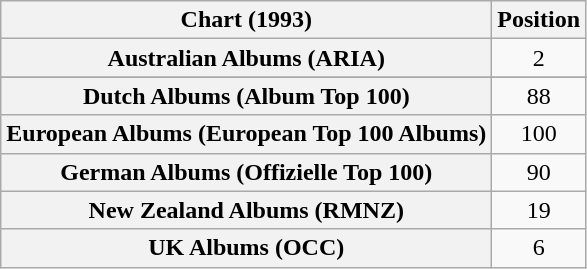<table class="wikitable sortable plainrowheaders" style="text-align:center">
<tr>
<th scope="col">Chart (1993)</th>
<th scope="col">Position</th>
</tr>
<tr>
<th scope="row">Australian Albums (ARIA)</th>
<td>2</td>
</tr>
<tr>
</tr>
<tr>
<th scope="row">Dutch Albums (Album Top 100)</th>
<td>88</td>
</tr>
<tr>
<th scope="row">European Albums (European Top 100 Albums)</th>
<td>100</td>
</tr>
<tr>
<th scope="row">German Albums (Offizielle Top 100)</th>
<td>90</td>
</tr>
<tr>
<th scope="row">New Zealand Albums (RMNZ)</th>
<td>19</td>
</tr>
<tr>
<th scope="row">UK Albums (OCC)</th>
<td>6</td>
</tr>
</table>
